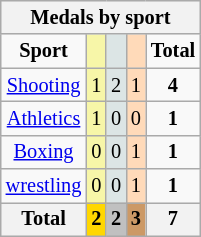<table class=wikitable style="font-size:85%">
<tr bgcolor=efefef>
<th colspan=5><strong>Medals by sport</strong></th>
</tr>
<tr align=center>
<td><strong>Sport</strong></td>
<td bgcolor=#f7f6a8></td>
<td bgcolor=#dce5e5></td>
<td bgcolor=#ffdab9></td>
<td><strong>Total</strong></td>
</tr>
<tr align=center>
<td><a href='#'>Shooting</a></td>
<td bgcolor=F7F6A8>1</td>
<td bgcolor=DCE5E5>2</td>
<td bgcolor=FFDAB9>1</td>
<td><strong>4</strong></td>
</tr>
<tr align=center>
<td><a href='#'>Athletics</a></td>
<td bgcolor=F7F6A8>1</td>
<td bgcolor=DCE5E5>0</td>
<td bgcolor=FFDAB9>0</td>
<td><strong>1</strong></td>
</tr>
<tr align=center>
<td><a href='#'>Boxing</a></td>
<td bgcolor=F7F6A8>0</td>
<td bgcolor=DCE5E5>0</td>
<td bgcolor=FFDAB9>1</td>
<td><strong>1</strong></td>
</tr>
<tr align=center>
<td><a href='#'>wrestling</a></td>
<td bgcolor=F7F6A8>0</td>
<td bgcolor=DCE5E5>0</td>
<td bgcolor=FFDAB9>1</td>
<td><strong>1</strong></td>
</tr>
<tr align=center>
<th><strong>Total</strong></th>
<th style="background:gold"><strong>2</strong></th>
<th style="background:silver"><strong>2</strong></th>
<th style="background:#c96"><strong>3</strong></th>
<th><strong>7</strong></th>
</tr>
</table>
